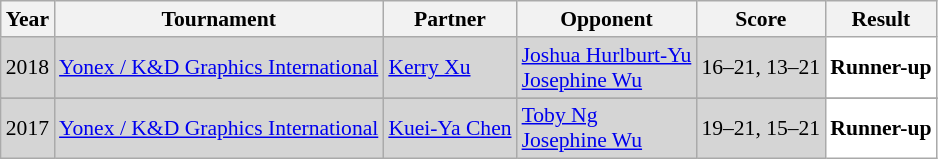<table class="sortable wikitable" style="font-size: 90%;">
<tr>
<th>Year</th>
<th>Tournament</th>
<th>Partner</th>
<th>Opponent</th>
<th>Score</th>
<th>Result</th>
</tr>
<tr style="background:#D5D5D5">
<td align="center">2018</td>
<td align="left"><a href='#'>Yonex / K&D Graphics International</a></td>
<td align="left"> <a href='#'>Kerry Xu</a></td>
<td align="left"> <a href='#'>Joshua Hurlburt-Yu</a> <br>  <a href='#'>Josephine Wu</a></td>
<td align="left">16–21, 13–21</td>
<td style="text-align:left; background:white"> <strong>Runner-up</strong></td>
</tr>
<tr>
</tr>
<tr style="background:#D5D5D5">
<td align="center">2017</td>
<td align="left"><a href='#'>Yonex / K&D Graphics International</a></td>
<td align="left"> <a href='#'>Kuei-Ya Chen</a></td>
<td align="left"> <a href='#'>Toby Ng</a> <br>  <a href='#'>Josephine Wu</a></td>
<td align="left">19–21, 15–21</td>
<td style="text-align:left; background:white"> <strong>Runner-up</strong></td>
</tr>
</table>
